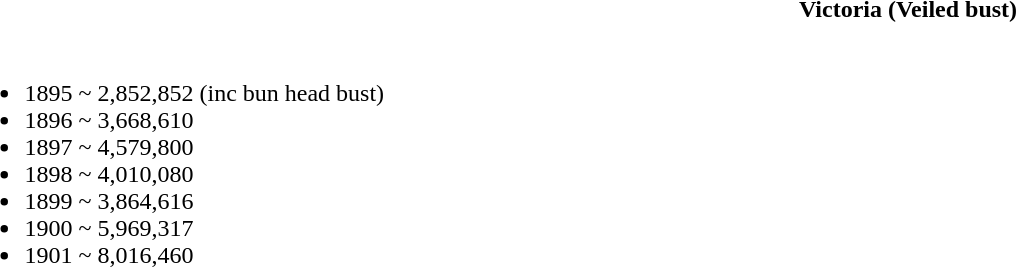<table class="toccolours collapsible collapsed" style="width:100%; background:inherit">
<tr>
<th>Victoria (Veiled bust)</th>
</tr>
<tr>
<td><br><ul><li>1895 ~ 2,852,852 (inc bun head bust)</li><li>1896 ~ 3,668,610</li><li>1897 ~ 4,579,800</li><li>1898 ~ 4,010,080</li><li>1899 ~ 3,864,616</li><li>1900 ~ 5,969,317</li><li>1901 ~ 8,016,460</li></ul></td>
</tr>
</table>
